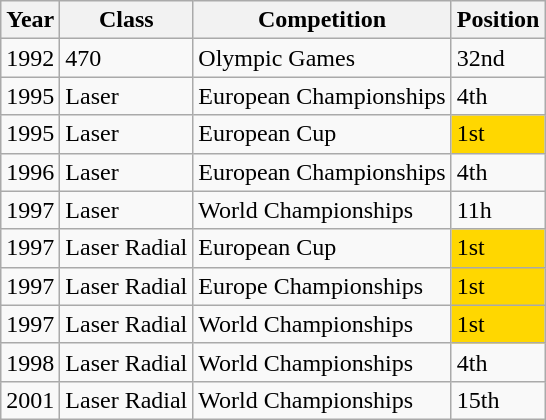<table class=wikitable>
<tr>
<th>Year</th>
<th>Class</th>
<th>Competition</th>
<th>Position</th>
</tr>
<tr>
<td>1992</td>
<td>470</td>
<td>Olympic Games</td>
<td>32nd</td>
</tr>
<tr>
<td>1995</td>
<td>Laser</td>
<td>European Championships</td>
<td>4th</td>
</tr>
<tr>
<td>1995</td>
<td>Laser</td>
<td>European Cup</td>
<td style="background: gold">1st</td>
</tr>
<tr>
<td>1996</td>
<td>Laser</td>
<td>European Championships</td>
<td>4th</td>
</tr>
<tr>
<td>1997</td>
<td>Laser</td>
<td>World Championships</td>
<td>11h</td>
</tr>
<tr>
<td>1997</td>
<td>Laser Radial</td>
<td>European Cup</td>
<td style="background: gold">1st</td>
</tr>
<tr>
<td>1997</td>
<td>Laser Radial</td>
<td>Europe Championships</td>
<td style="background: gold">1st</td>
</tr>
<tr>
<td>1997</td>
<td>Laser Radial</td>
<td>World Championships</td>
<td style="background: gold">1st</td>
</tr>
<tr>
<td>1998</td>
<td>Laser Radial</td>
<td>World Championships</td>
<td>4th</td>
</tr>
<tr>
<td>2001</td>
<td>Laser Radial</td>
<td>World Championships</td>
<td>15th</td>
</tr>
</table>
